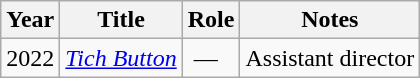<table class="wikitable sortable plainrowheaders">
<tr style="text-align:center;">
<th scope="col">Year</th>
<th scope="col">Title</th>
<th scope="col">Role</th>
<th scope="col">Notes</th>
</tr>
<tr>
<td>2022</td>
<td><em><a href='#'>Tich Button</a></em></td>
<td> —</td>
<td>Assistant director</td>
</tr>
</table>
